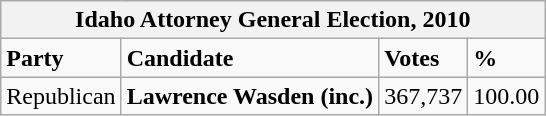<table class="wikitable">
<tr>
<th colspan="4">Idaho Attorney General Election, 2010</th>
</tr>
<tr>
<td><strong>Party</strong></td>
<td><strong>Candidate</strong></td>
<td><strong>Votes</strong></td>
<td><strong>%</strong></td>
</tr>
<tr>
<td>Republican</td>
<td><strong>Lawrence Wasden (inc.)</strong></td>
<td>367,737</td>
<td>100.00</td>
</tr>
</table>
